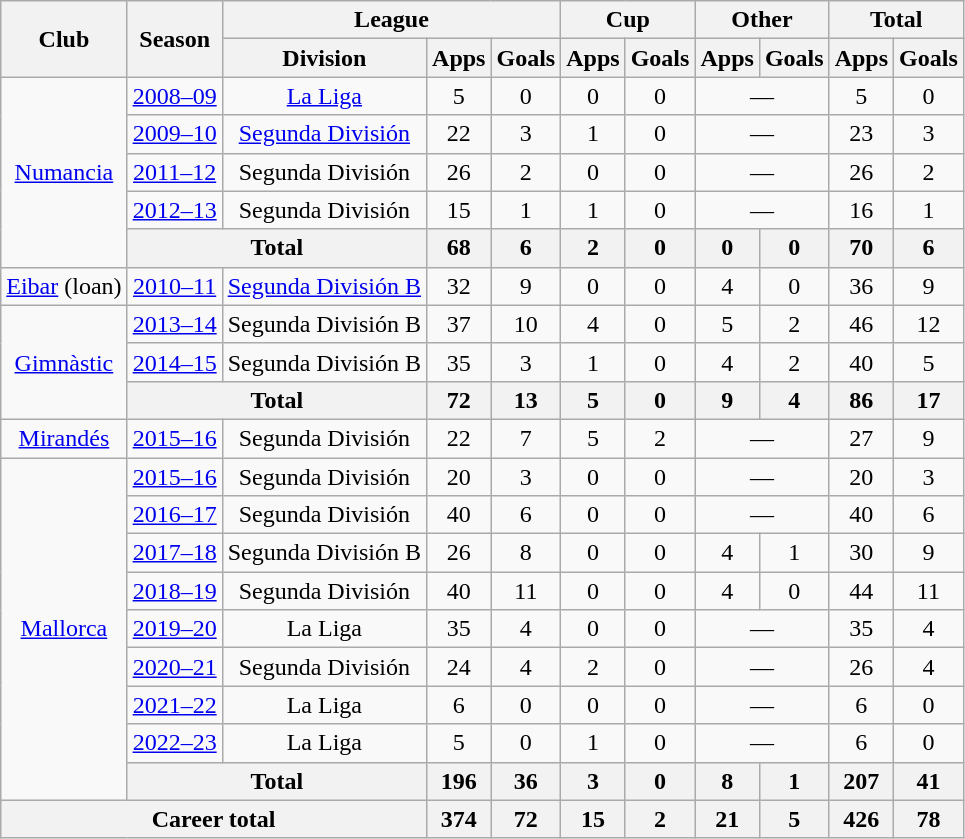<table class="wikitable" style="text-align:center">
<tr>
<th rowspan="2">Club</th>
<th rowspan="2">Season</th>
<th colspan="3">League</th>
<th colspan="2">Cup</th>
<th colspan="2">Other</th>
<th colspan="2">Total</th>
</tr>
<tr>
<th>Division</th>
<th>Apps</th>
<th>Goals</th>
<th>Apps</th>
<th>Goals</th>
<th>Apps</th>
<th>Goals</th>
<th>Apps</th>
<th>Goals</th>
</tr>
<tr>
<td rowspan="5"><a href='#'>Numancia</a></td>
<td><a href='#'>2008–09</a></td>
<td><a href='#'>La Liga</a></td>
<td>5</td>
<td>0</td>
<td>0</td>
<td>0</td>
<td colspan="2">—</td>
<td>5</td>
<td>0</td>
</tr>
<tr>
<td><a href='#'>2009–10</a></td>
<td><a href='#'>Segunda División</a></td>
<td>22</td>
<td>3</td>
<td>1</td>
<td>0</td>
<td colspan="2">—</td>
<td>23</td>
<td>3</td>
</tr>
<tr>
<td><a href='#'>2011–12</a></td>
<td>Segunda División</td>
<td>26</td>
<td>2</td>
<td>0</td>
<td>0</td>
<td colspan="2">—</td>
<td>26</td>
<td>2</td>
</tr>
<tr>
<td><a href='#'>2012–13</a></td>
<td>Segunda División</td>
<td>15</td>
<td>1</td>
<td>1</td>
<td>0</td>
<td colspan="2">—</td>
<td>16</td>
<td>1</td>
</tr>
<tr>
<th colspan="2">Total</th>
<th>68</th>
<th>6</th>
<th>2</th>
<th>0</th>
<th>0</th>
<th>0</th>
<th>70</th>
<th>6</th>
</tr>
<tr>
<td><a href='#'>Eibar</a> (loan)</td>
<td><a href='#'>2010–11</a></td>
<td><a href='#'>Segunda División B</a></td>
<td>32</td>
<td>9</td>
<td>0</td>
<td>0</td>
<td>4</td>
<td>0</td>
<td>36</td>
<td>9</td>
</tr>
<tr>
<td rowspan="3"><a href='#'>Gimnàstic</a></td>
<td><a href='#'>2013–14</a></td>
<td>Segunda División B</td>
<td>37</td>
<td>10</td>
<td>4</td>
<td>0</td>
<td>5</td>
<td>2</td>
<td>46</td>
<td>12</td>
</tr>
<tr>
<td><a href='#'>2014–15</a></td>
<td>Segunda División B</td>
<td>35</td>
<td>3</td>
<td>1</td>
<td>0</td>
<td>4</td>
<td>2</td>
<td>40</td>
<td>5</td>
</tr>
<tr>
<th colspan="2">Total</th>
<th>72</th>
<th>13</th>
<th>5</th>
<th>0</th>
<th>9</th>
<th>4</th>
<th>86</th>
<th>17</th>
</tr>
<tr>
<td><a href='#'>Mirandés</a></td>
<td><a href='#'>2015–16</a></td>
<td>Segunda División</td>
<td>22</td>
<td>7</td>
<td>5</td>
<td>2</td>
<td colspan="2">—</td>
<td>27</td>
<td>9</td>
</tr>
<tr>
<td rowspan=9><a href='#'>Mallorca</a></td>
<td><a href='#'>2015–16</a></td>
<td>Segunda División</td>
<td>20</td>
<td>3</td>
<td>0</td>
<td>0</td>
<td colspan="2">—</td>
<td>20</td>
<td>3</td>
</tr>
<tr>
<td><a href='#'>2016–17</a></td>
<td>Segunda División</td>
<td>40</td>
<td>6</td>
<td>0</td>
<td>0</td>
<td colspan="2">—</td>
<td>40</td>
<td>6</td>
</tr>
<tr>
<td><a href='#'>2017–18</a></td>
<td>Segunda División B</td>
<td>26</td>
<td>8</td>
<td>0</td>
<td>0</td>
<td>4</td>
<td>1</td>
<td>30</td>
<td>9</td>
</tr>
<tr>
<td><a href='#'>2018–19</a></td>
<td>Segunda División</td>
<td>40</td>
<td>11</td>
<td>0</td>
<td>0</td>
<td>4</td>
<td>0</td>
<td>44</td>
<td>11</td>
</tr>
<tr>
<td><a href='#'>2019–20</a></td>
<td>La Liga</td>
<td>35</td>
<td>4</td>
<td>0</td>
<td>0</td>
<td colspan="2">—</td>
<td>35</td>
<td>4</td>
</tr>
<tr>
<td><a href='#'>2020–21</a></td>
<td>Segunda División</td>
<td>24</td>
<td>4</td>
<td>2</td>
<td>0</td>
<td colspan="2">—</td>
<td>26</td>
<td>4</td>
</tr>
<tr>
<td><a href='#'>2021–22</a></td>
<td>La Liga</td>
<td>6</td>
<td>0</td>
<td>0</td>
<td>0</td>
<td colspan="2">—</td>
<td>6</td>
<td>0</td>
</tr>
<tr>
<td><a href='#'>2022–23</a></td>
<td>La Liga</td>
<td>5</td>
<td>0</td>
<td>1</td>
<td>0</td>
<td colspan="2">—</td>
<td>6</td>
<td>0</td>
</tr>
<tr>
<th colspan="2">Total</th>
<th>196</th>
<th>36</th>
<th>3</th>
<th>0</th>
<th>8</th>
<th>1</th>
<th>207</th>
<th>41</th>
</tr>
<tr>
<th colspan="3">Career total</th>
<th>374</th>
<th>72</th>
<th>15</th>
<th>2</th>
<th>21</th>
<th>5</th>
<th>426</th>
<th>78</th>
</tr>
</table>
